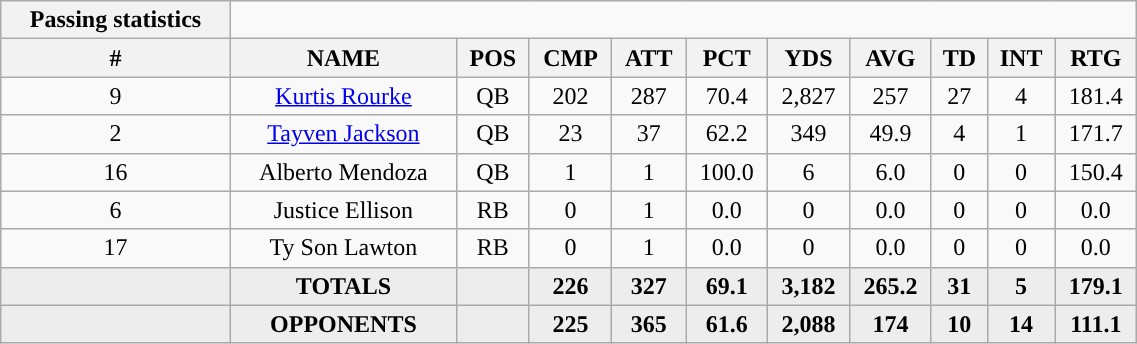<table style="width:60%; text-align:center;" class="wikitable collapsible collapsed">
<tr>
<th style="text-align:center; ">Passing statistics</th>
</tr>
<tr>
<th>#</th>
<th>NAME</th>
<th>POS</th>
<th>CMP</th>
<th>ATT</th>
<th>PCT</th>
<th>YDS</th>
<th>AVG</th>
<th>TD</th>
<th>INT</th>
<th>RTG</th>
</tr>
<tr>
<td>9</td>
<td><a href='#'>Kurtis Rourke</a></td>
<td>QB</td>
<td>202</td>
<td>287</td>
<td>70.4</td>
<td>2,827</td>
<td>257</td>
<td>27</td>
<td>4</td>
<td>181.4</td>
</tr>
<tr>
<td>2</td>
<td><a href='#'>Tayven Jackson</a></td>
<td>QB</td>
<td>23</td>
<td>37</td>
<td>62.2</td>
<td>349</td>
<td>49.9</td>
<td>4</td>
<td>1</td>
<td>171.7</td>
</tr>
<tr>
<td>16</td>
<td>Alberto Mendoza</td>
<td>QB</td>
<td>1</td>
<td>1</td>
<td>100.0</td>
<td>6</td>
<td>6.0</td>
<td>0</td>
<td>0</td>
<td>150.4</td>
</tr>
<tr>
<td>6</td>
<td>Justice Ellison</td>
<td>RB</td>
<td>0</td>
<td>1</td>
<td>0.0</td>
<td>0</td>
<td>0.0</td>
<td>0</td>
<td>0</td>
<td>0.0</td>
</tr>
<tr>
<td>17</td>
<td>Ty Son Lawton</td>
<td>RB</td>
<td>0</td>
<td>1</td>
<td>0.0</td>
<td>0</td>
<td>0.0</td>
<td>0</td>
<td>0</td>
<td>0.0</td>
</tr>
<tr style="background-color:#ededed;">
<td></td>
<td><strong>TOTALS</strong></td>
<td></td>
<td><strong>226</strong></td>
<td><strong>327</strong></td>
<td><strong>69.1</strong></td>
<td><strong>3,182</strong></td>
<td><strong>265.2</strong></td>
<td><strong>31</strong></td>
<td><strong>5</strong></td>
<td><strong>179.1</strong></td>
</tr>
<tr style="background-color:#ededed;">
<td></td>
<td><strong>OPPONENTS</strong></td>
<td></td>
<td><strong>225</strong></td>
<td><strong>365</strong></td>
<td><strong>61.6</strong></td>
<td><strong>2,088</strong></td>
<td><strong>174</strong></td>
<td><strong>10</strong></td>
<td><strong>14</strong></td>
<td><strong>111.1</strong></td>
</tr>
</table>
